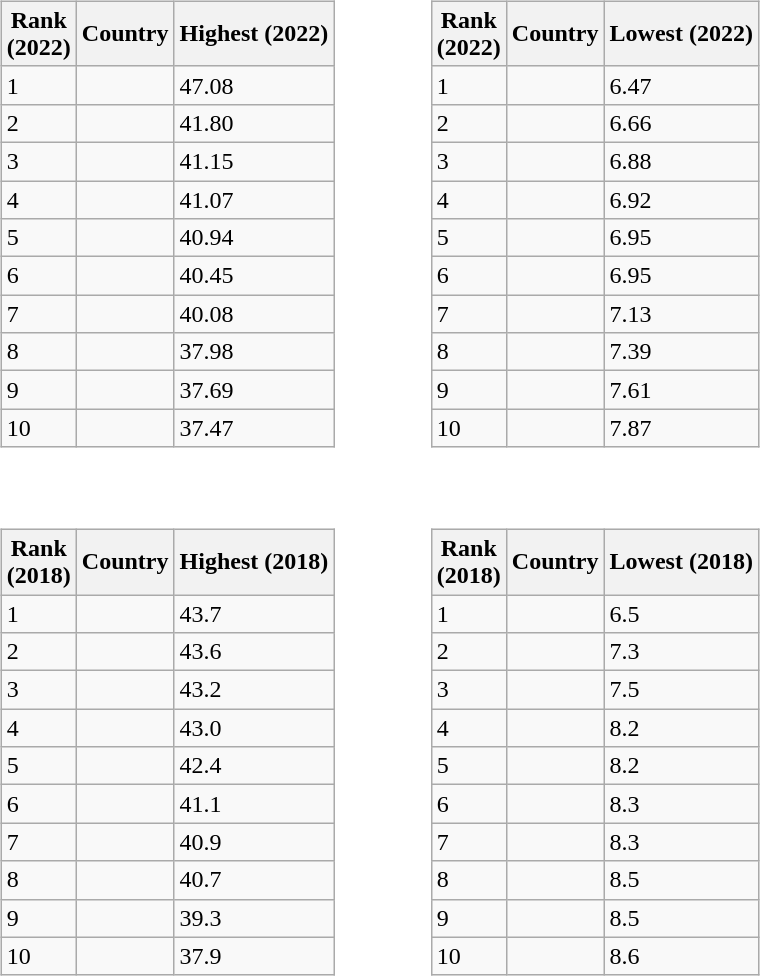<table>
<tr>
<td valign=top><br><table class="wikitable">
<tr>
<th>Rank<br>(2022)</th>
<th>Country</th>
<th>Highest (2022)</th>
</tr>
<tr>
<td>1</td>
<td></td>
<td>47.08</td>
</tr>
<tr>
<td>2</td>
<td></td>
<td>41.80</td>
</tr>
<tr>
<td>3</td>
<td></td>
<td>41.15</td>
</tr>
<tr>
<td>4</td>
<td></td>
<td>41.07</td>
</tr>
<tr>
<td>5</td>
<td></td>
<td>40.94</td>
</tr>
<tr>
<td>6</td>
<td></td>
<td>40.45</td>
</tr>
<tr>
<td>7</td>
<td></td>
<td>40.08</td>
</tr>
<tr>
<td>8</td>
<td></td>
<td>37.98</td>
</tr>
<tr>
<td>9</td>
<td></td>
<td>37.69</td>
</tr>
<tr>
<td>10</td>
<td></td>
<td>37.47</td>
</tr>
</table>
</td>
<td width=40></td>
<td valign=top><br><table class="wikitable">
<tr>
<th>Rank<br>(2022)</th>
<th>Country</th>
<th>Lowest (2022)</th>
</tr>
<tr>
<td>1</td>
<td></td>
<td>6.47</td>
</tr>
<tr>
<td>2</td>
<td></td>
<td>6.66</td>
</tr>
<tr>
<td>3</td>
<td></td>
<td>6.88</td>
</tr>
<tr>
<td>4</td>
<td></td>
<td>6.92</td>
</tr>
<tr>
<td>5</td>
<td></td>
<td>6.95</td>
</tr>
<tr>
<td>6</td>
<td></td>
<td>6.95</td>
</tr>
<tr>
<td>7</td>
<td></td>
<td>7.13</td>
</tr>
<tr>
<td>8</td>
<td></td>
<td>7.39</td>
</tr>
<tr>
<td>9</td>
<td></td>
<td>7.61</td>
</tr>
<tr>
<td>10</td>
<td></td>
<td>7.87</td>
</tr>
</table>
</td>
</tr>
<tr>
<td valign=top><br><table class="wikitable">
<tr>
<th>Rank<br>(2018)</th>
<th>Country</th>
<th>Highest (2018)</th>
</tr>
<tr>
<td>1</td>
<td></td>
<td>43.7</td>
</tr>
<tr>
<td>2</td>
<td></td>
<td>43.6</td>
</tr>
<tr>
<td>3</td>
<td></td>
<td>43.2</td>
</tr>
<tr>
<td>4</td>
<td></td>
<td>43.0</td>
</tr>
<tr>
<td>5</td>
<td></td>
<td>42.4</td>
</tr>
<tr>
<td>6</td>
<td></td>
<td>41.1</td>
</tr>
<tr>
<td>7</td>
<td></td>
<td>40.9</td>
</tr>
<tr>
<td>8</td>
<td></td>
<td>40.7</td>
</tr>
<tr>
<td>9</td>
<td></td>
<td>39.3</td>
</tr>
<tr>
<td>10</td>
<td></td>
<td>37.9</td>
</tr>
</table>
</td>
<td width=40></td>
<td valign=top><br><table class="wikitable">
<tr>
<th>Rank<br>(2018)</th>
<th>Country</th>
<th>Lowest (2018)</th>
</tr>
<tr>
<td>1</td>
<td></td>
<td>6.5</td>
</tr>
<tr>
<td>2</td>
<td></td>
<td>7.3</td>
</tr>
<tr>
<td>3</td>
<td></td>
<td>7.5</td>
</tr>
<tr>
<td>4</td>
<td></td>
<td>8.2</td>
</tr>
<tr>
<td>5</td>
<td></td>
<td>8.2</td>
</tr>
<tr>
<td>6</td>
<td></td>
<td>8.3</td>
</tr>
<tr>
<td>7</td>
<td></td>
<td>8.3</td>
</tr>
<tr>
<td>8</td>
<td></td>
<td>8.5</td>
</tr>
<tr>
<td>9</td>
<td></td>
<td>8.5</td>
</tr>
<tr>
<td>10</td>
<td></td>
<td>8.6</td>
</tr>
</table>
</td>
</tr>
</table>
